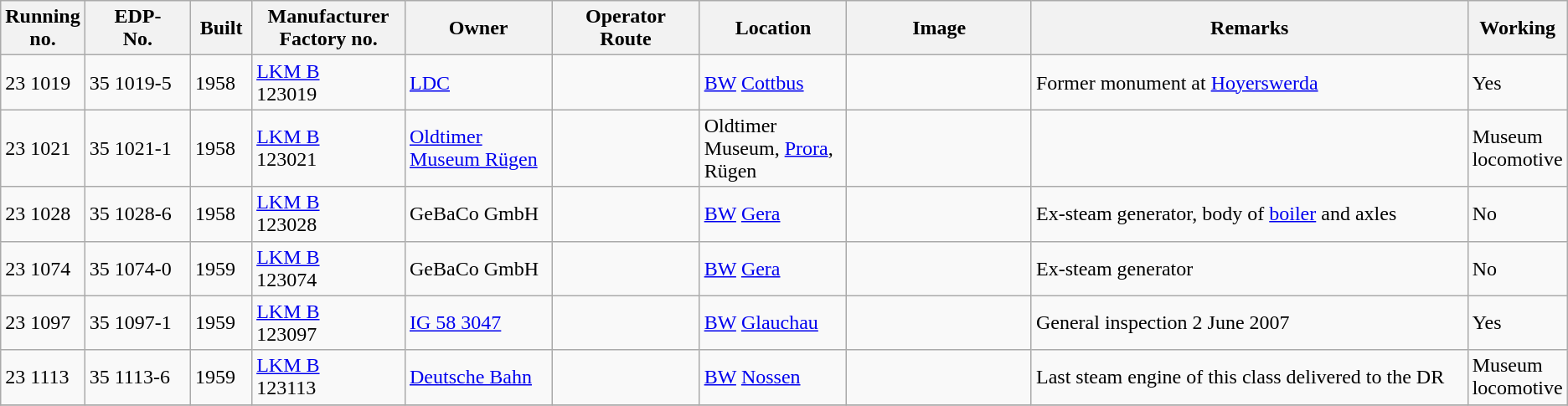<table class="wikitable" style="width="100%"; border:solid 1px #AAAAAA; background:#e3e3e3;">
<tr>
<th width="5%">Running<br>no.</th>
<th width="7%">EDP-<br>No.</th>
<th width="4%">Built</th>
<th width="10%">Manufacturer<br>Factory no.</th>
<th width="10%">Owner</th>
<th width="10%">Operator<br>Route</th>
<th width="10%">Location</th>
<th width="13%">Image</th>
<th width="37%">Remarks</th>
<th width="7%">Working</th>
</tr>
<tr>
<td>23 1019</td>
<td>35 1019-5</td>
<td>1958</td>
<td><a href='#'>LKM B</a><br>123019</td>
<td><a href='#'>LDC</a></td>
<td></td>
<td><a href='#'>BW</a> <a href='#'>Cottbus</a></td>
<td></td>
<td>Former monument at <a href='#'>Hoyerswerda</a></td>
<td>Yes</td>
</tr>
<tr>
<td>23 1021</td>
<td>35 1021-1</td>
<td>1958</td>
<td><a href='#'>LKM B</a><br>123021</td>
<td><a href='#'>Oldtimer Museum Rügen</a></td>
<td></td>
<td>Oldtimer Museum, <a href='#'>Prora</a>, Rügen</td>
<td></td>
<td></td>
<td>Museum locomotive</td>
</tr>
<tr>
<td>23 1028</td>
<td>35 1028-6</td>
<td>1958</td>
<td><a href='#'>LKM B</a><br>123028</td>
<td>GeBaCo GmbH</td>
<td></td>
<td><a href='#'>BW</a> <a href='#'>Gera</a></td>
<td></td>
<td>Ex-steam generator, body of <a href='#'>boiler</a> and axles</td>
<td>No</td>
</tr>
<tr>
<td>23 1074</td>
<td>35 1074-0</td>
<td>1959</td>
<td><a href='#'>LKM B</a><br>123074</td>
<td>GeBaCo GmbH</td>
<td></td>
<td><a href='#'>BW</a> <a href='#'>Gera</a></td>
<td></td>
<td>Ex-steam generator</td>
<td>No</td>
</tr>
<tr>
<td>23 1097</td>
<td>35 1097-1</td>
<td>1959</td>
<td><a href='#'>LKM B</a><br>123097</td>
<td><a href='#'>IG 58 3047</a></td>
<td></td>
<td><a href='#'>BW</a> <a href='#'>Glauchau</a></td>
<td></td>
<td>General inspection 2 June 2007</td>
<td>Yes</td>
</tr>
<tr>
<td>23 1113</td>
<td>35 1113-6</td>
<td>1959</td>
<td><a href='#'>LKM B</a><br>123113</td>
<td><a href='#'>Deutsche Bahn</a></td>
<td></td>
<td><a href='#'>BW</a> <a href='#'>Nossen</a></td>
<td></td>
<td>Last steam engine of this class delivered to the DR</td>
<td>Museum locomotive</td>
</tr>
<tr>
</tr>
</table>
